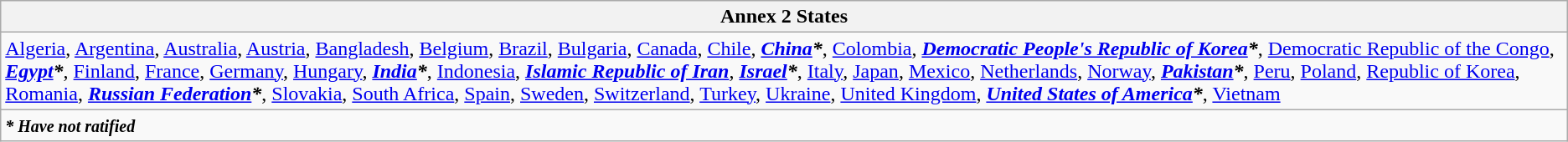<table class="wikitable">
<tr>
<th>Annex 2 States</th>
</tr>
<tr>
<td><a href='#'>Algeria</a>, <a href='#'>Argentina</a>, <a href='#'>Australia</a>, <a href='#'>Austria</a>, <a href='#'>Bangladesh</a>, <a href='#'>Belgium</a>, <a href='#'>Brazil</a>, <a href='#'>Bulgaria</a>, <a href='#'>Canada</a>, <a href='#'>Chile</a>, <strong><em><a href='#'>China</a>*</em></strong>, <a href='#'>Colombia</a>, <strong><em><a href='#'>Democratic People's Republic of Korea</a>*</em></strong>, <a href='#'>Democratic Republic of the Congo</a>, <strong><em><a href='#'>Egypt</a>*</em></strong>, <a href='#'>Finland</a>, <a href='#'>France</a>, <a href='#'>Germany</a>, <a href='#'>Hungary</a>, <strong><em><a href='#'>India</a>*</em></strong>, <a href='#'>Indonesia</a>, <strong><em><a href='#'>Islamic Republic of Iran</a></em></strong>, <strong><em><a href='#'>Israel</a>*</em></strong>, <a href='#'>Italy</a>, <a href='#'>Japan</a>, <a href='#'>Mexico</a>, <a href='#'>Netherlands</a>, <a href='#'>Norway</a>, <strong><em><a href='#'>Pakistan</a>*</em></strong>, <a href='#'>Peru</a>, <a href='#'>Poland</a>, <a href='#'>Republic of Korea</a>, <a href='#'>Romania</a>, <strong><em><a href='#'>Russian Federation</a>*</em></strong>, <a href='#'>Slovakia</a>, <a href='#'>South Africa</a>, <a href='#'>Spain</a>, <a href='#'>Sweden</a>, <a href='#'>Switzerland</a>, <a href='#'>Turkey</a>, <a href='#'>Ukraine</a>, <a href='#'>United Kingdom</a>, <strong><em><a href='#'>United States of America</a>*</em></strong>, <a href='#'>Vietnam</a></td>
</tr>
<tr>
<td><small><strong><em>* Have not ratified</em></strong></small></td>
</tr>
</table>
